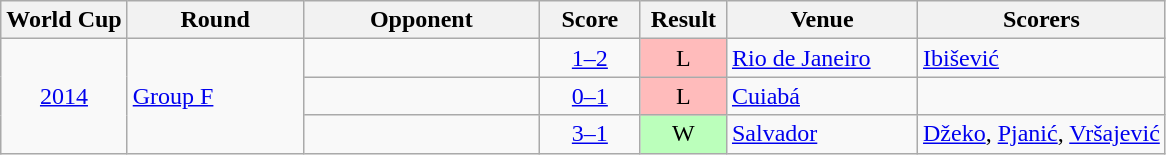<table class="wikitable sortable" style="text-align:left;">
<tr>
<th>World Cup</th>
<th width=110>Round</th>
<th width=150>Opponent</th>
<th width=60>Score</th>
<th width=50>Result</th>
<th width=120>Venue</th>
<th>Scorers</th>
</tr>
<tr>
<td rowspan="3" align=center><a href='#'>2014</a></td>
<td rowspan="3"><a href='#'>Group F</a></td>
<td></td>
<td align=center><a href='#'>1–2</a></td>
<td align=center bgcolor="#ffbbbb">L</td>
<td><a href='#'>Rio de Janeiro</a></td>
<td><a href='#'>Ibišević</a></td>
</tr>
<tr>
<td></td>
<td align=center><a href='#'>0–1</a></td>
<td align=center bgcolor="#ffbbbb">L</td>
<td><a href='#'>Cuiabá</a></td>
<td></td>
</tr>
<tr>
<td></td>
<td align=center><a href='#'>3–1</a></td>
<td align=center bgcolor="#bbffbb">W</td>
<td><a href='#'>Salvador</a></td>
<td><a href='#'>Džeko</a>, <a href='#'>Pjanić</a>, <a href='#'>Vršajević</a></td>
</tr>
</table>
